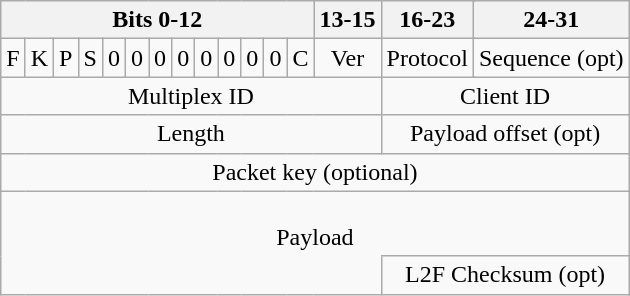<table class="wikitable" style="text-align:center">
<tr>
<th colspan="13">Bits 0-12</th>
<th colspan="3">13-15</th>
<th colspan="8">16-23</th>
<th colspan="8">24-31</th>
</tr>
<tr>
<td colspan="1">F</td>
<td colspan="1">K</td>
<td colspan="1">P</td>
<td colspan="1">S</td>
<td colspan="1">0</td>
<td colspan="1">0</td>
<td colspan="1">0</td>
<td colspan="1">0</td>
<td colspan="1">0</td>
<td colspan="1">0</td>
<td colspan="1">0</td>
<td colspan="1">0</td>
<td colspan="1">C</td>
<td colspan="3">Ver</td>
<td colspan="8">Protocol</td>
<td colspan="8">Sequence (opt)</td>
</tr>
<tr>
<td colspan="16">Multiplex ID</td>
<td colspan="16">Client ID</td>
</tr>
<tr>
<td colspan="16">Length</td>
<td colspan="16">Payload offset (opt)</td>
</tr>
<tr>
<td colspan="32">Packet key (optional)</td>
</tr>
<tr>
<td colspan="32"><br>Payload<br></td>
</tr>
<tr>
<td colspan="16" style="border-top-style: hidden;"> </td>
<td colspan="16">L2F Checksum (opt)</td>
</tr>
</table>
